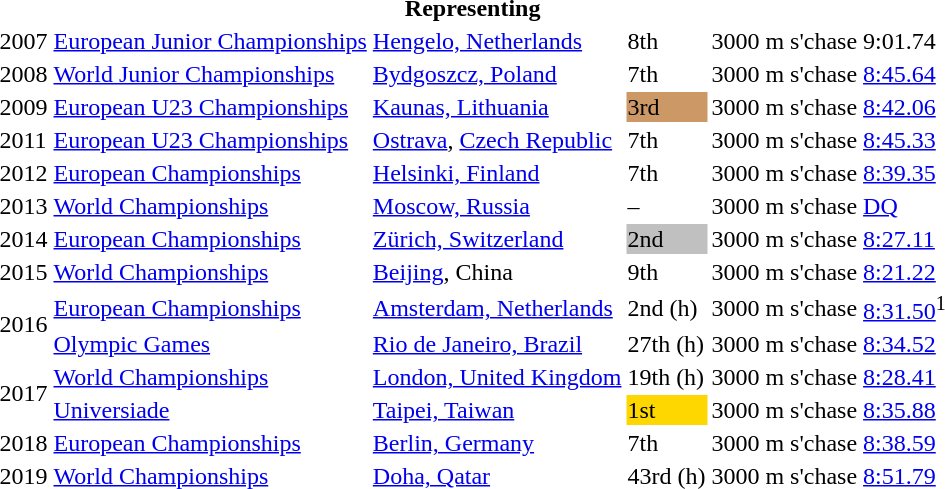<table>
<tr>
<th colspan="6">Representing </th>
</tr>
<tr>
<td>2007</td>
<td><a href='#'>European Junior Championships</a></td>
<td><a href='#'>Hengelo, Netherlands</a></td>
<td>8th</td>
<td>3000 m s'chase</td>
<td>9:01.74</td>
</tr>
<tr>
<td>2008</td>
<td><a href='#'>World Junior Championships</a></td>
<td><a href='#'>Bydgoszcz, Poland</a></td>
<td>7th</td>
<td>3000 m s'chase</td>
<td><a href='#'>8:45.64</a></td>
</tr>
<tr>
<td>2009</td>
<td><a href='#'>European U23 Championships</a></td>
<td><a href='#'>Kaunas, Lithuania</a></td>
<td bgcolor=cc9966>3rd</td>
<td>3000 m s'chase</td>
<td><a href='#'>8:42.06</a></td>
</tr>
<tr>
<td>2011</td>
<td><a href='#'>European U23 Championships</a></td>
<td><a href='#'>Ostrava</a>, <a href='#'>Czech Republic</a></td>
<td>7th</td>
<td>3000 m s'chase</td>
<td><a href='#'>8:45.33</a></td>
</tr>
<tr>
<td>2012</td>
<td><a href='#'>European Championships</a></td>
<td><a href='#'>Helsinki, Finland</a></td>
<td>7th</td>
<td>3000 m s'chase</td>
<td><a href='#'>8:39.35</a></td>
</tr>
<tr>
<td>2013</td>
<td><a href='#'>World Championships</a></td>
<td><a href='#'>Moscow, Russia</a></td>
<td>–</td>
<td>3000 m s'chase</td>
<td><a href='#'>DQ</a></td>
</tr>
<tr>
<td>2014</td>
<td><a href='#'>European Championships</a></td>
<td><a href='#'>Zürich, Switzerland</a></td>
<td bgcolor=silver>2nd</td>
<td>3000 m s'chase</td>
<td><a href='#'>8:27.11</a></td>
</tr>
<tr>
<td>2015</td>
<td><a href='#'>World Championships</a></td>
<td><a href='#'>Beijing</a>, China</td>
<td>9th</td>
<td>3000 m s'chase</td>
<td><a href='#'>8:21.22</a></td>
</tr>
<tr>
<td rowspan=2>2016</td>
<td><a href='#'>European Championships</a></td>
<td><a href='#'>Amsterdam, Netherlands</a></td>
<td>2nd (h)</td>
<td>3000 m s'chase</td>
<td><a href='#'>8:31.50</a><sup>1</sup></td>
</tr>
<tr>
<td><a href='#'>Olympic Games</a></td>
<td><a href='#'>Rio de Janeiro, Brazil</a></td>
<td>27th (h)</td>
<td>3000 m s'chase</td>
<td><a href='#'>8:34.52</a></td>
</tr>
<tr>
<td rowspan=2>2017</td>
<td><a href='#'>World Championships</a></td>
<td><a href='#'>London, United Kingdom</a></td>
<td>19th (h)</td>
<td>3000 m s'chase</td>
<td><a href='#'>8:28.41</a></td>
</tr>
<tr>
<td><a href='#'>Universiade</a></td>
<td><a href='#'>Taipei, Taiwan</a></td>
<td bgcolor=gold>1st</td>
<td>3000 m s'chase</td>
<td><a href='#'>8:35.88</a></td>
</tr>
<tr>
<td>2018</td>
<td><a href='#'>European Championships</a></td>
<td><a href='#'>Berlin, Germany</a></td>
<td>7th</td>
<td>3000 m s'chase</td>
<td><a href='#'>8:38.59</a></td>
</tr>
<tr>
<td>2019</td>
<td><a href='#'>World Championships</a></td>
<td><a href='#'>Doha, Qatar</a></td>
<td>43rd (h)</td>
<td>3000 m s'chase</td>
<td><a href='#'>8:51.79</a></td>
</tr>
</table>
